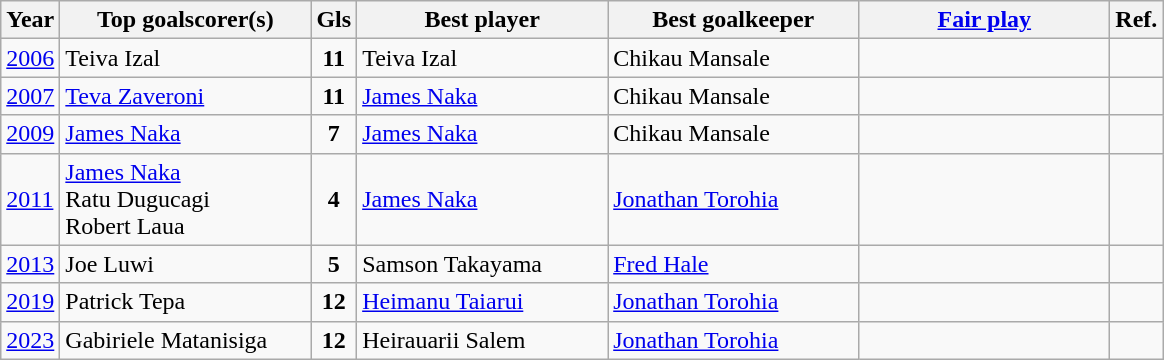<table class="wikitable">
<tr>
<th>Year</th>
<th width=160>Top goalscorer(s)</th>
<th>Gls</th>
<th width=160>Best player</th>
<th width=160>Best goalkeeper</th>
<th width=160><a href='#'>Fair play</a></th>
<th>Ref.</th>
</tr>
<tr>
<td> <a href='#'>2006</a></td>
<td> Teiva Izal</td>
<td align=center><strong>11</strong></td>
<td> Teiva Izal</td>
<td> Chikau Mansale</td>
<td></td>
<td></td>
</tr>
<tr>
<td> <a href='#'>2007</a></td>
<td> <a href='#'>Teva Zaveroni</a></td>
<td align=center><strong>11</strong></td>
<td> <a href='#'>James Naka</a></td>
<td> Chikau Mansale</td>
<td></td>
<td></td>
</tr>
<tr>
<td> <a href='#'>2009</a></td>
<td> <a href='#'>James Naka</a></td>
<td align=center><strong>7</strong></td>
<td> <a href='#'>James Naka</a></td>
<td> Chikau Mansale</td>
<td></td>
<td></td>
</tr>
<tr>
<td> <a href='#'>2011</a></td>
<td> <a href='#'>James Naka</a><br> Ratu Dugucagi<br> Robert Laua</td>
<td align=center><strong>4</strong></td>
<td> <a href='#'>James Naka</a></td>
<td> <a href='#'>Jonathan Torohia</a></td>
<td></td>
<td></td>
</tr>
<tr>
<td> <a href='#'>2013</a></td>
<td> Joe Luwi</td>
<td align=center><strong>5</strong></td>
<td> Samson Takayama</td>
<td> <a href='#'>Fred Hale</a></td>
<td></td>
<td></td>
</tr>
<tr>
<td> <a href='#'>2019</a></td>
<td> Patrick Tepa</td>
<td align=center><strong>12</strong></td>
<td> <a href='#'>Heimanu Taiarui</a></td>
<td> <a href='#'>Jonathan Torohia</a></td>
<td></td>
<td></td>
</tr>
<tr>
<td> <a href='#'>2023</a></td>
<td> Gabiriele Matanisiga</td>
<td align=center><strong>12</strong></td>
<td> Heirauarii Salem</td>
<td> <a href='#'>Jonathan Torohia</a></td>
<td><br></td>
<td></td>
</tr>
</table>
